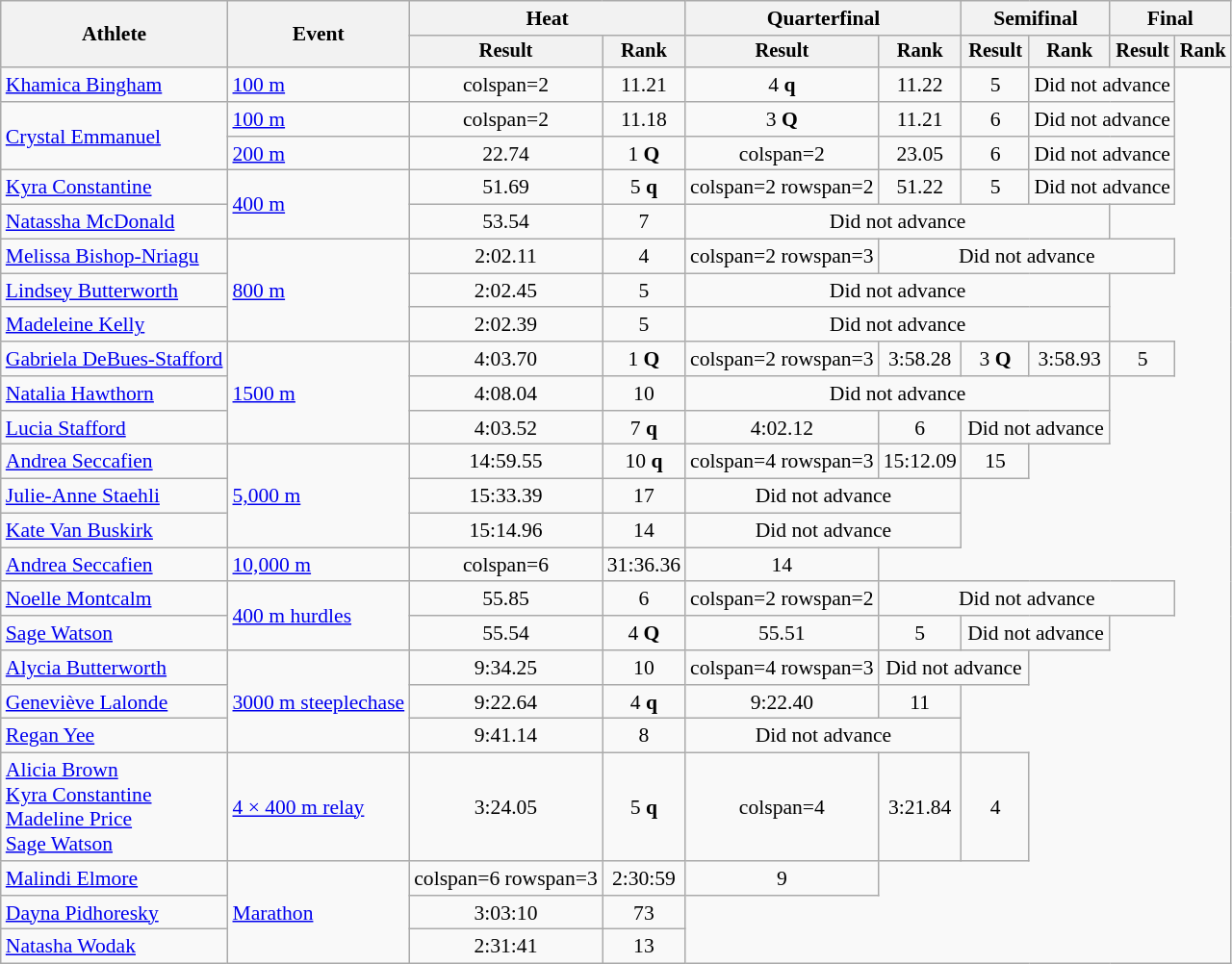<table class=wikitable style=font-size:90%;text-align:center>
<tr>
<th rowspan=2>Athlete</th>
<th rowspan=2>Event</th>
<th colspan=2>Heat</th>
<th colspan=2>Quarterfinal</th>
<th colspan=2>Semifinal</th>
<th colspan=2>Final</th>
</tr>
<tr style=font-size:95%>
<th>Result</th>
<th>Rank</th>
<th>Result</th>
<th>Rank</th>
<th>Result</th>
<th>Rank</th>
<th>Result</th>
<th>Rank</th>
</tr>
<tr>
<td align=left><a href='#'>Khamica Bingham</a></td>
<td align=left><a href='#'>100 m</a></td>
<td>colspan=2 </td>
<td>11.21</td>
<td>4 <strong>q</strong></td>
<td>11.22</td>
<td>5</td>
<td colspan="2">Did not advance</td>
</tr>
<tr>
<td align=left rowspan=2><a href='#'>Crystal Emmanuel</a></td>
<td align=left><a href='#'>100 m</a></td>
<td>colspan=2 </td>
<td>11.18</td>
<td>3 <strong>Q</strong></td>
<td>11.21</td>
<td>6</td>
<td colspan="2">Did not advance</td>
</tr>
<tr>
<td align=left><a href='#'>200 m</a></td>
<td>22.74</td>
<td>1 <strong>Q</strong></td>
<td>colspan=2 </td>
<td>23.05</td>
<td>6</td>
<td colspan="2">Did not advance</td>
</tr>
<tr>
<td align=left><a href='#'>Kyra Constantine</a></td>
<td align=left rowspan=2><a href='#'>400 m</a></td>
<td>51.69</td>
<td>5 <strong>q</strong></td>
<td>colspan=2 rowspan=2 </td>
<td>51.22</td>
<td>5</td>
<td colspan=2>Did not advance</td>
</tr>
<tr>
<td align=left><a href='#'>Natassha McDonald</a></td>
<td>53.54</td>
<td>7</td>
<td colspan=4>Did not advance</td>
</tr>
<tr>
<td align=left><a href='#'>Melissa Bishop-Nriagu</a></td>
<td align=left rowspan=3><a href='#'>800 m</a></td>
<td>2:02.11</td>
<td>4</td>
<td>colspan=2 rowspan=3 </td>
<td colspan="4">Did not advance</td>
</tr>
<tr>
<td align=left><a href='#'>Lindsey Butterworth</a></td>
<td>2:02.45</td>
<td>5</td>
<td colspan="4">Did not advance</td>
</tr>
<tr>
<td align=left><a href='#'>Madeleine Kelly</a></td>
<td>2:02.39</td>
<td>5</td>
<td colspan="4">Did not advance</td>
</tr>
<tr>
<td align=left><a href='#'>Gabriela DeBues-Stafford</a></td>
<td align=left rowspan=3><a href='#'>1500 m</a></td>
<td>4:03.70</td>
<td>1 <strong>Q</strong></td>
<td>colspan=2 rowspan=3 </td>
<td>3:58.28</td>
<td>3 <strong>Q</strong></td>
<td>3:58.93</td>
<td>5</td>
</tr>
<tr>
<td align=left><a href='#'>Natalia Hawthorn</a></td>
<td>4:08.04</td>
<td>10</td>
<td colspan=4>Did not advance</td>
</tr>
<tr>
<td align=left><a href='#'>Lucia Stafford</a></td>
<td>4:03.52</td>
<td>7 <strong>q</strong></td>
<td>4:02.12</td>
<td>6</td>
<td colspan=2>Did not advance</td>
</tr>
<tr>
<td align=left><a href='#'>Andrea Seccafien</a></td>
<td align=left rowspan=3><a href='#'>5,000 m</a></td>
<td>14:59.55</td>
<td>10 <strong>q</strong></td>
<td>colspan=4 rowspan=3 </td>
<td>15:12.09</td>
<td>15</td>
</tr>
<tr>
<td align=left><a href='#'>Julie-Anne Staehli</a></td>
<td>15:33.39</td>
<td>17</td>
<td colspan="2">Did not advance</td>
</tr>
<tr>
<td align=left><a href='#'>Kate Van Buskirk</a></td>
<td>15:14.96</td>
<td>14</td>
<td colspan="2">Did not advance</td>
</tr>
<tr>
<td align=left><a href='#'>Andrea Seccafien</a></td>
<td align=left><a href='#'>10,000 m</a></td>
<td>colspan=6 </td>
<td>31:36.36</td>
<td>14</td>
</tr>
<tr>
<td align=left><a href='#'>Noelle Montcalm</a></td>
<td align=left rowspan=2><a href='#'>400 m hurdles</a></td>
<td>55.85</td>
<td>6</td>
<td>colspan=2 rowspan=2 </td>
<td colspan="4">Did not advance</td>
</tr>
<tr>
<td align=left><a href='#'>Sage Watson</a></td>
<td>55.54</td>
<td>4 <strong>Q</strong></td>
<td>55.51</td>
<td>5</td>
<td colspan="2">Did not advance</td>
</tr>
<tr>
<td align=left><a href='#'>Alycia Butterworth</a></td>
<td align=left rowspan=3><a href='#'>3000 m steeplechase</a></td>
<td>9:34.25</td>
<td>10</td>
<td>colspan=4 rowspan=3 </td>
<td colspan="2">Did not advance</td>
</tr>
<tr>
<td align=left><a href='#'>Geneviève Lalonde</a></td>
<td>9:22.64 <strong></strong></td>
<td>4 <strong>q</strong></td>
<td>9:22.40 <strong></strong></td>
<td>11</td>
</tr>
<tr>
<td align=left><a href='#'>Regan Yee</a></td>
<td>9:41.14</td>
<td>8</td>
<td colspan="2">Did not advance</td>
</tr>
<tr>
<td align=left><a href='#'>Alicia Brown</a><br><a href='#'>Kyra Constantine</a><br><a href='#'>Madeline Price</a><br><a href='#'>Sage Watson</a></td>
<td align=left><a href='#'>4 × 400 m relay</a></td>
<td>3:24.05 <strong></strong></td>
<td>5 <strong>q</strong></td>
<td>colspan=4 </td>
<td>3:21.84 <strong></strong></td>
<td>4</td>
</tr>
<tr>
<td align=left><a href='#'>Malindi Elmore</a></td>
<td align=left rowspan=3><a href='#'>Marathon</a></td>
<td>colspan=6 rowspan=3 </td>
<td>2:30:59 <strong></strong></td>
<td>9</td>
</tr>
<tr>
<td align=left><a href='#'>Dayna Pidhoresky</a></td>
<td>3:03:10 <strong></strong></td>
<td>73</td>
</tr>
<tr>
<td align=left><a href='#'>Natasha Wodak</a></td>
<td>2:31:41 <strong></strong></td>
<td>13</td>
</tr>
</table>
